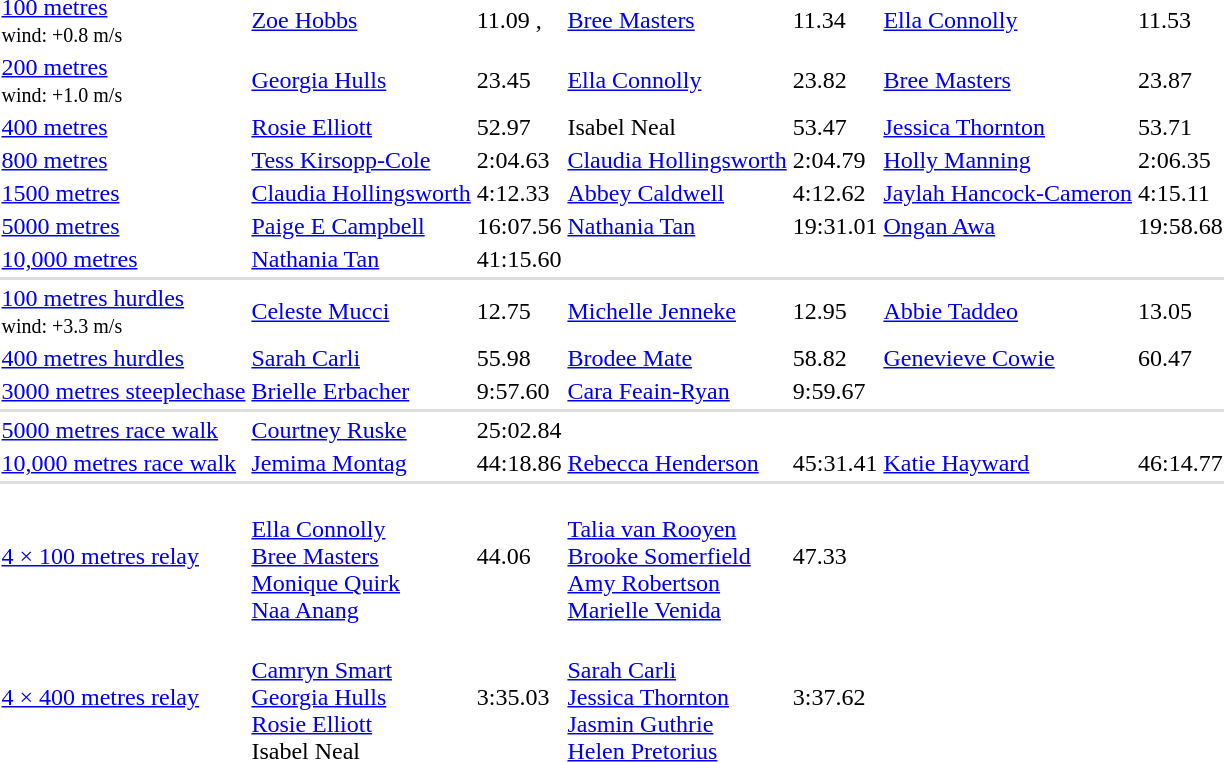<table>
<tr>
<td><a href='#'>100 metres</a><br><small>wind: +0.8 m/s</small></td>
<td align=left><a href='#'>Zoe Hobbs</a> <br> </td>
<td>11.09 , </td>
<td align=left><a href='#'>Bree Masters</a> <br> </td>
<td>11.34</td>
<td align=left><a href='#'>Ella Connolly</a> <br> </td>
<td>11.53</td>
</tr>
<tr>
<td><a href='#'>200 metres</a><br><small>wind: +1.0 m/s</small></td>
<td align=left><a href='#'>Georgia Hulls</a> <br> </td>
<td>23.45</td>
<td align=left><a href='#'>Ella Connolly</a> <br> </td>
<td>23.82</td>
<td align=left><a href='#'>Bree Masters</a> <br> </td>
<td>23.87</td>
</tr>
<tr>
<td><a href='#'>400 metres</a></td>
<td align=left><a href='#'>Rosie Elliott</a> <br> </td>
<td>52.97</td>
<td align=left>Isabel Neal <br> </td>
<td>53.47</td>
<td align=left><a href='#'>Jessica Thornton</a> <br> </td>
<td>53.71</td>
</tr>
<tr>
<td><a href='#'>800 metres</a></td>
<td align=left><a href='#'>Tess Kirsopp-Cole</a> <br> </td>
<td>2:04.63</td>
<td align=left><a href='#'>Claudia Hollingsworth</a> <br> </td>
<td>2:04.79</td>
<td align=left><a href='#'>Holly Manning</a> <br> </td>
<td>2:06.35</td>
</tr>
<tr>
<td><a href='#'>1500 metres</a></td>
<td align=left><a href='#'>Claudia Hollingsworth</a> <br> </td>
<td>4:12.33 </td>
<td align=left><a href='#'>Abbey Caldwell</a> <br> </td>
<td>4:12.62</td>
<td align=left><a href='#'>Jaylah Hancock-Cameron</a> <br> </td>
<td>4:15.11</td>
</tr>
<tr>
<td><a href='#'>5000 metres</a></td>
<td align=left><a href='#'>Paige E Campbell</a> <br> </td>
<td>16:07.56</td>
<td align=left><a href='#'>Nathania Tan</a> <br> </td>
<td>19:31.01</td>
<td align=left><a href='#'>Ongan Awa</a> <br> </td>
<td>19:58.68</td>
</tr>
<tr>
<td><a href='#'>10,000 metres</a></td>
<td align=left><a href='#'>Nathania Tan</a> <br> </td>
<td>41:15.60</td>
<td align=left></td>
<td></td>
<td align=left></td>
<td></td>
</tr>
<tr bgcolor=#DDDDDD>
<td colspan=8></td>
</tr>
<tr>
<td><a href='#'>100 metres hurdles</a><br><small>wind: +3.3 m/s</small></td>
<td align=left><a href='#'>Celeste Mucci</a> <br> </td>
<td>12.75</td>
<td align=left><a href='#'>Michelle Jenneke</a> <br> </td>
<td>12.95</td>
<td align=left><a href='#'>Abbie Taddeo</a> <br> </td>
<td>13.05</td>
</tr>
<tr>
<td><a href='#'>400 metres hurdles</a></td>
<td align=left><a href='#'>Sarah Carli</a> <br> </td>
<td>55.98 </td>
<td align=left><a href='#'>Brodee Mate</a> <br> </td>
<td>58.82</td>
<td align=left><a href='#'>Genevieve Cowie</a> <br> </td>
<td>60.47</td>
</tr>
<tr>
<td><a href='#'>3000 metres steeplechase</a></td>
<td align=left><a href='#'>Brielle Erbacher</a> <br> </td>
<td>9:57.60</td>
<td align=left><a href='#'>Cara Feain-Ryan</a> <br> </td>
<td>9:59.67</td>
<td align=left></td>
<td></td>
</tr>
<tr bgcolor=#DDDDDD>
<td colspan=8></td>
</tr>
<tr>
<td><a href='#'>5000 metres race walk</a></td>
<td align=left><a href='#'>Courtney Ruske</a> <br> </td>
<td>25:02.84</td>
<td align=left></td>
<td></td>
<td align=left></td>
<td></td>
</tr>
<tr>
<td><a href='#'>10,000 metres race walk</a></td>
<td align=left><a href='#'>Jemima Montag</a> <br> </td>
<td>44:18.86</td>
<td align=left><a href='#'>Rebecca Henderson</a> <br> </td>
<td>45:31.41</td>
<td align=left><a href='#'>Katie Hayward</a> <br> </td>
<td>46:14.77</td>
</tr>
<tr bgcolor=#DDDDDD>
<td colspan=8></td>
</tr>
<tr>
<td><a href='#'>4 × 100 metres relay</a></td>
<td align=left> <br><a href='#'>Ella Connolly</a><br><a href='#'>Bree Masters</a><br><a href='#'>Monique Quirk</a><br><a href='#'>Naa Anang</a></td>
<td>44.06 </td>
<td align=left> <br><a href='#'>Talia van Rooyen</a><br><a href='#'>Brooke Somerfield</a><br><a href='#'>Amy Robertson</a><br><a href='#'>Marielle Venida</a></td>
<td>47.33</td>
<td align=left></td>
<td></td>
</tr>
<tr>
<td><a href='#'>4 × 400 metres relay</a></td>
<td align=left> <br><a href='#'>Camryn Smart</a><br><a href='#'>Georgia Hulls</a><br><a href='#'>Rosie Elliott</a><br>Isabel Neal</td>
<td>3:35.03 </td>
<td align=left> <br><a href='#'>Sarah Carli</a><br><a href='#'>Jessica Thornton</a><br><a href='#'>Jasmin Guthrie</a><br><a href='#'>Helen Pretorius</a></td>
<td>3:37.62</td>
<td align=left></td>
<td></td>
</tr>
</table>
